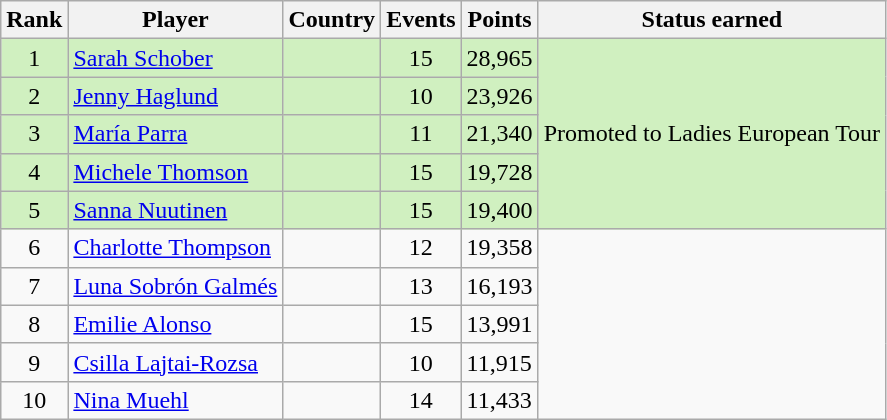<table class="wikitable">
<tr>
<th>Rank</th>
<th>Player</th>
<th>Country</th>
<th>Events</th>
<th>Points</th>
<th>Status earned</th>
</tr>
<tr style="background:#D0F0C0;">
<td align=center>1</td>
<td><a href='#'>Sarah Schober</a></td>
<td></td>
<td align=center>15</td>
<td>28,965</td>
<td rowspan=5>Promoted to Ladies European Tour</td>
</tr>
<tr style="background:#D0F0C0;">
<td align=center>2</td>
<td><a href='#'>Jenny Haglund</a></td>
<td></td>
<td align=center>10</td>
<td>23,926</td>
</tr>
<tr style="background:#D0F0C0;">
<td align=center>3</td>
<td><a href='#'>María Parra</a></td>
<td></td>
<td align=center>11</td>
<td>21,340</td>
</tr>
<tr style="background:#D0F0C0;">
<td align=center>4</td>
<td><a href='#'>Michele Thomson</a></td>
<td></td>
<td align=center>15</td>
<td>19,728</td>
</tr>
<tr style="background:#D0F0C0;">
<td align=center>5</td>
<td><a href='#'>Sanna Nuutinen</a></td>
<td></td>
<td align=center>15</td>
<td>19,400</td>
</tr>
<tr>
<td align=center>6</td>
<td><a href='#'>Charlotte Thompson</a></td>
<td></td>
<td align=center>12</td>
<td>19,358</td>
<td rowspan=5></td>
</tr>
<tr>
<td align=center>7</td>
<td><a href='#'>Luna Sobrón Galmés</a></td>
<td></td>
<td align=center>13</td>
<td>16,193</td>
</tr>
<tr>
<td align=center>8</td>
<td><a href='#'>Emilie Alonso</a></td>
<td></td>
<td align=center>15</td>
<td>13,991</td>
</tr>
<tr>
<td align=center>9</td>
<td><a href='#'>Csilla Lajtai-Rozsa</a></td>
<td></td>
<td align=center>10</td>
<td>11,915</td>
</tr>
<tr>
<td align=center>10</td>
<td><a href='#'>Nina Muehl</a></td>
<td></td>
<td align=center>14</td>
<td>11,433</td>
</tr>
</table>
